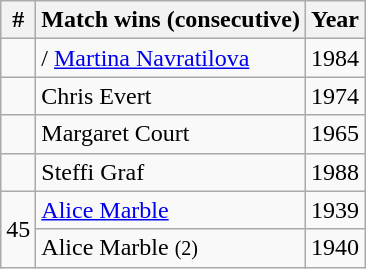<table class=wikitable style="display:inline-table;">
<tr>
<th>#</th>
<th>Match wins (consecutive)</th>
<th>Year</th>
</tr>
<tr>
<td></td>
<td>/ <a href='#'>Martina Navratilova</a></td>
<td>1984</td>
</tr>
<tr>
<td></td>
<td> Chris Evert</td>
<td>1974</td>
</tr>
<tr>
<td></td>
<td> Margaret Court</td>
<td>1965</td>
</tr>
<tr>
<td></td>
<td> Steffi Graf</td>
<td>1988</td>
</tr>
<tr>
<td rowspan="2" style="text-align:center;">45</td>
<td> <a href='#'>Alice Marble</a></td>
<td>1939</td>
</tr>
<tr>
<td> Alice Marble <small>(2)</small></td>
<td>1940</td>
</tr>
</table>
